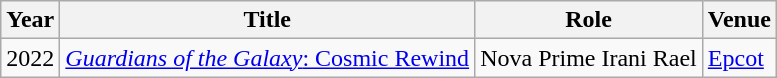<table class="wikitable">
<tr>
<th>Year</th>
<th>Title</th>
<th>Role</th>
<th>Venue</th>
</tr>
<tr>
<td>2022</td>
<td><a href='#'><em>Guardians of the Galaxy</em>: Cosmic Rewind</a></td>
<td>Nova Prime Irani Rael</td>
<td><a href='#'>Epcot</a></td>
</tr>
</table>
